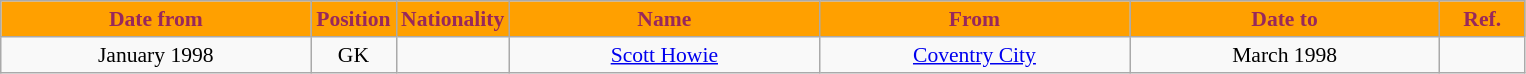<table class="wikitable"  style="text-align:center; font-size:90%; ">
<tr>
<th style="background:#ffa000; color:#98285c; width:200px;">Date from</th>
<th style="background:#ffa000; color:#98285c; width:50px;">Position</th>
<th style="background:#ffa000; color:#98285c; width:50px;">Nationality</th>
<th style="background:#ffa000; color:#98285c; width:200px;">Name</th>
<th style="background:#ffa000; color:#98285c; width:200px;">From</th>
<th style="background:#ffa000; color:#98285c; width:200px;">Date to</th>
<th style="background:#ffa000; color:#98285c; width:50px;">Ref.</th>
</tr>
<tr>
<td>January 1998</td>
<td>GK</td>
<td></td>
<td><a href='#'>Scott Howie</a></td>
<td><a href='#'>Coventry City</a></td>
<td>March 1998</td>
<td></td>
</tr>
</table>
